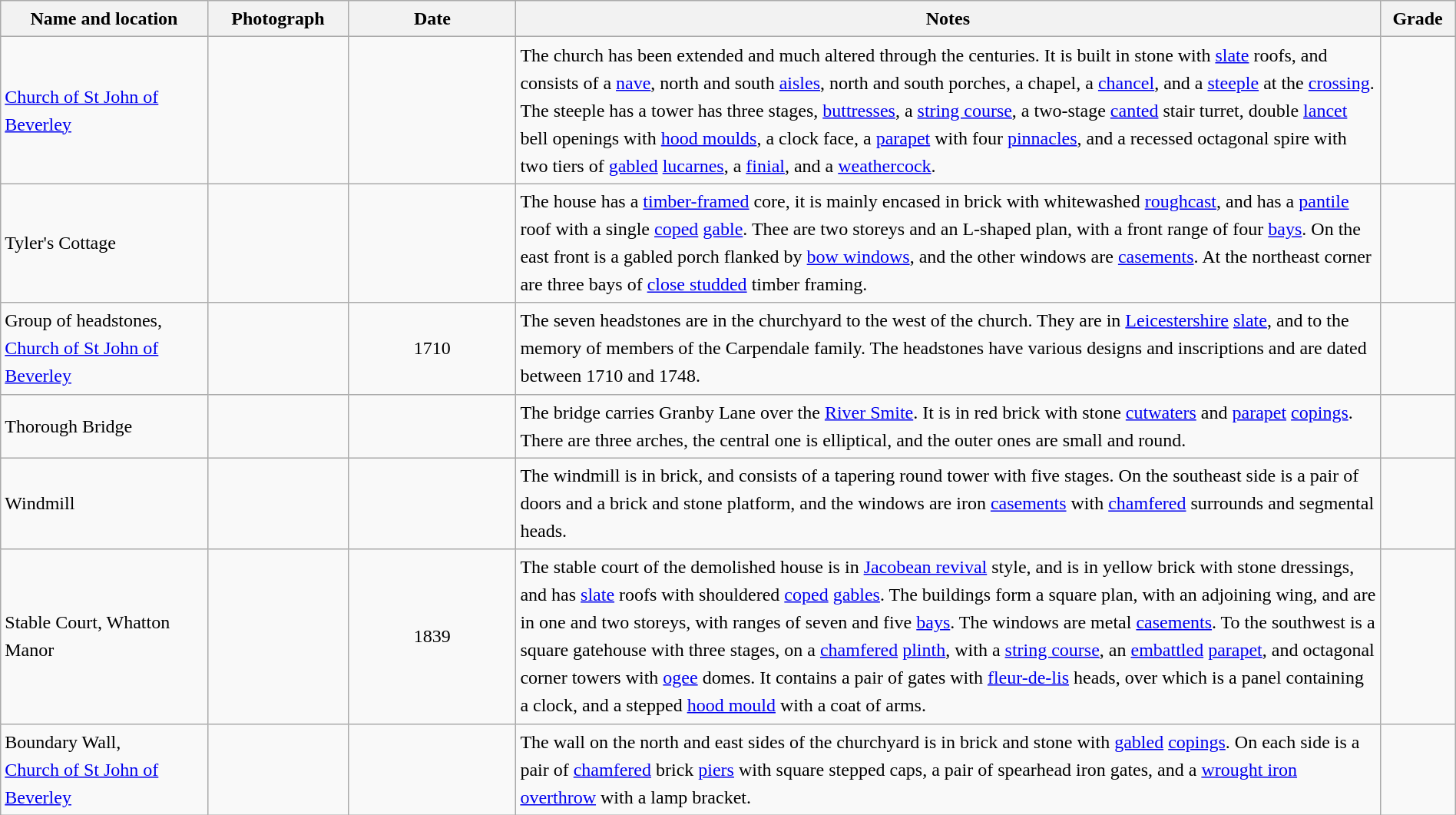<table class="wikitable sortable plainrowheaders" style="width:100%; border:0px; text-align:left; line-height:150%">
<tr>
<th scope="col"  style="width:150px">Name and location</th>
<th scope="col"  style="width:100px" class="unsortable">Photograph</th>
<th scope="col"  style="width:120px">Date</th>
<th scope="col"  style="width:650px" class="unsortable">Notes</th>
<th scope="col"  style="width:50px">Grade</th>
</tr>
<tr>
<td><a href='#'>Church of St John of Beverley</a><br><small></small></td>
<td></td>
<td align="center"></td>
<td>The church has been extended and much altered through the centuries.  It is built in stone with <a href='#'>slate</a> roofs, and consists of a <a href='#'>nave</a>, north and south <a href='#'>aisles</a>, north and south porches, a chapel, a <a href='#'>chancel</a>, and a <a href='#'>steeple</a> at the <a href='#'>crossing</a>.  The steeple has a tower has three stages, <a href='#'>buttresses</a>, a <a href='#'>string course</a>, a two-stage <a href='#'>canted</a> stair turret, double <a href='#'>lancet</a> bell openings with <a href='#'>hood moulds</a>, a clock face, a <a href='#'>parapet</a> with four <a href='#'>pinnacles</a>, and a recessed octagonal spire with two tiers of <a href='#'>gabled</a> <a href='#'>lucarnes</a>, a <a href='#'>finial</a>, and a <a href='#'>weathercock</a>.</td>
<td align="center" ></td>
</tr>
<tr>
<td>Tyler's Cottage<br><small></small></td>
<td></td>
<td align="center"></td>
<td>The house has a <a href='#'>timber-framed</a> core, it is mainly encased in brick with whitewashed <a href='#'>roughcast</a>, and has a <a href='#'>pantile</a> roof with a single <a href='#'>coped</a> <a href='#'>gable</a>.  Thee are two storeys and an L-shaped plan, with a front range of four <a href='#'>bays</a>.  On the east front is a gabled porch flanked by <a href='#'>bow windows</a>, and the other windows are <a href='#'>casements</a>.  At the northeast corner are three bays of <a href='#'>close studded</a> timber framing.</td>
<td align="center" ></td>
</tr>
<tr>
<td>Group of headstones,<br><a href='#'>Church of St John of Beverley</a><br><small></small></td>
<td></td>
<td align="center">1710</td>
<td>The seven headstones are in the churchyard to the west of the church.  They are in <a href='#'>Leicestershire</a> <a href='#'>slate</a>, and to the memory of members of the Carpendale family.  The headstones have various designs and inscriptions and are dated between 1710 and 1748.</td>
<td align="center" ></td>
</tr>
<tr>
<td>Thorough Bridge<br><small></small></td>
<td></td>
<td align="center"></td>
<td>The bridge carries Granby Lane over the <a href='#'>River Smite</a>.  It is in red brick with stone <a href='#'>cutwaters</a> and <a href='#'>parapet</a> <a href='#'>copings</a>.  There are three arches, the central one is elliptical, and the outer ones are small and round.</td>
<td align="center" ></td>
</tr>
<tr>
<td>Windmill<br><small></small></td>
<td></td>
<td align="center"></td>
<td>The windmill is in brick, and consists of a tapering round tower with five stages.  On the southeast side is a pair of doors and a brick and stone platform, and the windows are iron <a href='#'>casements</a> with <a href='#'>chamfered</a> surrounds and segmental heads.</td>
<td align="center" ></td>
</tr>
<tr>
<td>Stable Court, Whatton Manor<br><small></small></td>
<td></td>
<td align="center">1839</td>
<td>The stable court of the demolished house is in <a href='#'>Jacobean revival</a> style, and is in yellow brick with stone dressings, and has <a href='#'>slate</a> roofs with shouldered <a href='#'>coped</a> <a href='#'>gables</a>.  The buildings form a square plan, with an adjoining wing, and are in one and two storeys, with ranges of seven and five <a href='#'>bays</a>.  The windows are metal <a href='#'>casements</a>.  To the southwest is a square gatehouse with three stages, on a <a href='#'>chamfered</a> <a href='#'>plinth</a>, with a <a href='#'>string course</a>, an <a href='#'>embattled</a> <a href='#'>parapet</a>, and octagonal corner towers with <a href='#'>ogee</a> domes.  It contains a pair of gates with <a href='#'>fleur-de-lis</a> heads, over which is a panel containing a clock, and a stepped <a href='#'>hood mould</a> with a coat of arms.</td>
<td align="center" ></td>
</tr>
<tr>
<td>Boundary Wall,<br><a href='#'>Church of St John of Beverley</a><br><small></small></td>
<td></td>
<td align="center"></td>
<td>The wall on the north and east sides of the churchyard is in brick and stone with <a href='#'>gabled</a> <a href='#'>copings</a>.  On each side is a pair of <a href='#'>chamfered</a> brick <a href='#'>piers</a> with square stepped caps, a pair of spearhead iron gates, and a <a href='#'>wrought iron</a> <a href='#'>overthrow</a> with a lamp bracket.</td>
<td align="center" ></td>
</tr>
<tr>
</tr>
</table>
